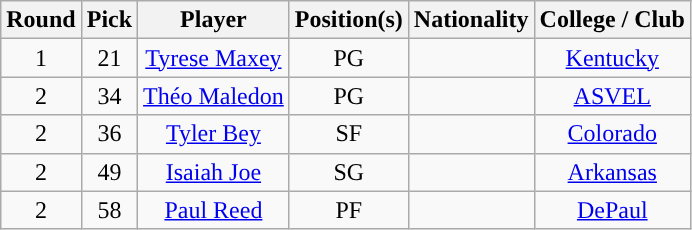<table class="wikitable sortable sortable">
<tr>
<th>Round</th>
<th>Pick</th>
<th>Player</th>
<th>Position(s)</th>
<th>Nationality</th>
<th>College / Club</th>
</tr>
<tr style="text-align: center">
<td>1</td>
<td>21</td>
<td><a href='#'>Tyrese Maxey</a></td>
<td>PG</td>
<td></td>
<td><a href='#'>Kentucky</a></td>
</tr>
<tr style="text-align: center">
<td>2</td>
<td>34</td>
<td><a href='#'>Théo Maledon</a></td>
<td>PG</td>
<td></td>
<td><a href='#'>ASVEL</a></td>
</tr>
<tr style="text-align: center">
<td>2</td>
<td>36</td>
<td><a href='#'>Tyler Bey</a></td>
<td>SF</td>
<td></td>
<td><a href='#'>Colorado</a></td>
</tr>
<tr style="text-align: center">
<td>2</td>
<td>49</td>
<td><a href='#'>Isaiah Joe</a></td>
<td>SG</td>
<td></td>
<td><a href='#'>Arkansas</a></td>
</tr>
<tr style="text-align: center">
<td>2</td>
<td>58</td>
<td><a href='#'>Paul Reed</a></td>
<td>PF</td>
<td></td>
<td><a href='#'>DePaul</a></td>
</tr>
</table>
